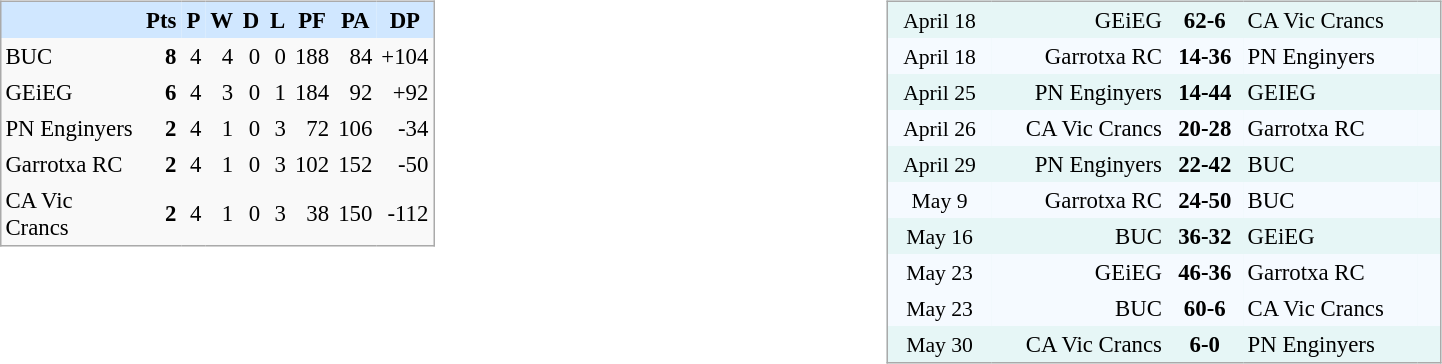<table width="100%" align=center>
<tr>
<td valign="top"><br><table align=center cellpadding="3" cellspacing="0" style="background: #f9f9f9; border: 1px #aaa solid; border-collapse:collapse; font-size: 95%;" width=290>
<tr bgcolor=#D0E7FF>
<th width=170 style=font-size:120%></th>
<th width=15>Pts</th>
<th width=15>P</th>
<th width=15>W</th>
<th width=15>D</th>
<th width=15>L</th>
<th width=15>PF</th>
<th width=15>PA</th>
<th width=15>DP</th>
</tr>
<tr align=right>
<td align=left>BUC</td>
<td><strong>8</strong></td>
<td>4</td>
<td>4</td>
<td>0</td>
<td>0</td>
<td>188</td>
<td>84</td>
<td>+104</td>
</tr>
<tr align=right>
<td align=left>GEiEG</td>
<td><strong>6</strong></td>
<td>4</td>
<td>3</td>
<td>0</td>
<td>1</td>
<td>184</td>
<td>92</td>
<td>+92</td>
</tr>
<tr align=right>
<td align=left>PN Enginyers</td>
<td><strong>2</strong></td>
<td>4</td>
<td>1</td>
<td>0</td>
<td>3</td>
<td>72</td>
<td>106</td>
<td>-34</td>
</tr>
<tr align=right>
<td align=left>Garrotxa RC</td>
<td><strong>2</strong></td>
<td>4</td>
<td>1</td>
<td>0</td>
<td>3</td>
<td>102</td>
<td>152</td>
<td>-50</td>
</tr>
<tr align=right>
<td align=left>CA Vic Crancs</td>
<td><strong>2</strong></td>
<td>4</td>
<td>1</td>
<td>0</td>
<td>3</td>
<td>38</td>
<td>150</td>
<td>-112</td>
</tr>
</table>
</td>
<td valign="top"><br><table align=center cellpadding="3" cellspacing="0" style="background: #e6f6f6; border: 1px #aaa solid; border-collapse:collapse; font-size: 95%;" width=370>
<tr>
<td style=font-size:95% align=center width=70>April 18</td>
<td width=120 align=right>GEiEG</td>
<td align=center width=50><strong>62-6</strong></td>
<td width=120>CA Vic Crancs</td>
<td valign=top align=center width=10></td>
</tr>
<tr bgcolor=#F5FAFF>
<td style=font-size:95% align=center>April 18</td>
<td align=right>Garrotxa RC</td>
<td align=center><strong>14-36</strong></td>
<td>PN Enginyers</td>
<td valign=top align=center></td>
</tr>
<tr>
<td style=font-size:95% align=center>April 25</td>
<td align=right>PN Enginyers</td>
<td align=center><strong>14-44</strong></td>
<td>GEIEG</td>
<td valign=top align=center></td>
</tr>
<tr bgcolor=#F5FAFF>
<td style=font-size:95% align=center>April 26</td>
<td align=right>CA Vic Crancs</td>
<td align=center><strong>20-28</strong></td>
<td>Garrotxa RC</td>
<td valign=top align=center></td>
</tr>
<tr>
<td style=font-size:95% align=center>April 29</td>
<td align=right>PN Enginyers</td>
<td align=center><strong>22-42</strong></td>
<td>BUC</td>
<td valign=top align=center></td>
</tr>
<tr bgcolor=#F5FAFF>
<td style=font-size:95% align=center>May 9</td>
<td align=right>Garrotxa RC</td>
<td align=center><strong>24-50</strong></td>
<td>BUC</td>
<td style=font-size:85% valign=top align=center></td>
</tr>
<tr>
<td style=font-size:95% align=center>May 16</td>
<td align=right>BUC</td>
<td align=center><strong>36-32</strong></td>
<td>GEiEG</td>
<td style=font-size:85% valign=top align=center></td>
</tr>
<tr bgcolor=#F5FAFF>
<td style=font-size:95% align=center>May 23</td>
<td align=right>GEiEG</td>
<td align=center><strong>46-36</strong></td>
<td>Garrotxa RC</td>
<td style=font-size:85% valign=top align=center></td>
</tr>
<tr bgcolor=#F5FAFF>
<td style=font-size:95% align=center>May 23</td>
<td align=right>BUC</td>
<td align=center><strong>60-6</strong></td>
<td>CA Vic Crancs</td>
<td style=font-size:85% valign=top align=center></td>
</tr>
<tr>
<td style=font-size:95% align=center>May 30</td>
<td align=right>CA Vic Crancs</td>
<td align=center><strong>6-0</strong></td>
<td>PN Enginyers</td>
<td style=font-size:85% valign=top align=center></td>
</tr>
</table>
</td>
</tr>
</table>
